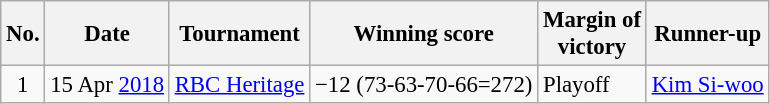<table class="wikitable" style="font-size:95%;">
<tr>
<th>No.</th>
<th>Date</th>
<th>Tournament</th>
<th>Winning score</th>
<th>Margin of<br>victory</th>
<th>Runner-up</th>
</tr>
<tr>
<td align=center>1</td>
<td align=right>15 Apr <a href='#'>2018</a></td>
<td><a href='#'>RBC Heritage</a></td>
<td>−12 (73-63-70-66=272)</td>
<td>Playoff</td>
<td> <a href='#'>Kim Si-woo</a></td>
</tr>
</table>
